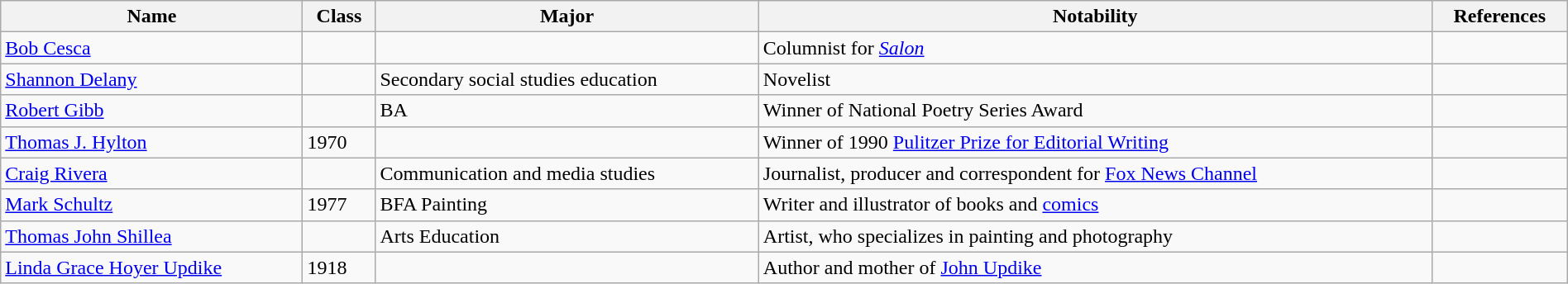<table class="wikitable sortable" style="width:100%;">
<tr>
<th>Name</th>
<th>Class</th>
<th>Major</th>
<th>Notability</th>
<th>References</th>
</tr>
<tr>
<td><a href='#'>Bob Cesca</a></td>
<td></td>
<td></td>
<td>Columnist for <a href='#'><em>Salon</em></a></td>
<td></td>
</tr>
<tr>
<td><a href='#'>Shannon Delany</a></td>
<td></td>
<td>Secondary social studies education</td>
<td>Novelist</td>
<td></td>
</tr>
<tr>
<td><a href='#'>Robert Gibb</a></td>
<td></td>
<td>BA</td>
<td>Winner of National Poetry Series Award</td>
<td></td>
</tr>
<tr>
<td><a href='#'>Thomas J. Hylton</a></td>
<td>1970</td>
<td></td>
<td>Winner of 1990 <a href='#'>Pulitzer Prize for Editorial Writing</a></td>
<td></td>
</tr>
<tr>
<td><a href='#'>Craig Rivera</a></td>
<td></td>
<td>Communication and media studies</td>
<td>Journalist, producer and correspondent for <a href='#'>Fox News Channel</a></td>
<td></td>
</tr>
<tr>
<td><a href='#'>Mark Schultz</a></td>
<td>1977</td>
<td>BFA Painting</td>
<td>Writer and illustrator of books and <a href='#'>comics</a></td>
<td></td>
</tr>
<tr>
<td><a href='#'>Thomas John Shillea</a></td>
<td></td>
<td>Arts Education</td>
<td>Artist, who specializes in painting and photography</td>
<td></td>
</tr>
<tr>
<td><a href='#'>Linda Grace Hoyer Updike</a></td>
<td>1918</td>
<td></td>
<td>Author and mother of <a href='#'>John Updike</a></td>
<td></td>
</tr>
</table>
